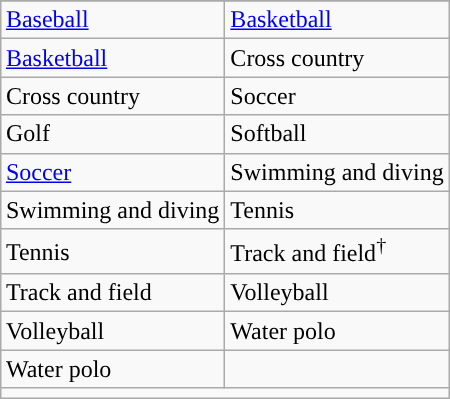<table class="wikitable" style="float:right; clear:right; margin:0 0 1em 1em;">
<tr>
</tr>
<tr>
<td><a href='#'>Baseball</a></td>
<td><a href='#'>Basketball</a></td>
</tr>
<tr>
<td><a href='#'>Basketball</a></td>
<td>Cross country</td>
</tr>
<tr>
<td>Cross country</td>
<td>Soccer</td>
</tr>
<tr>
<td>Golf</td>
<td>Softball</td>
</tr>
<tr>
<td><a href='#'>Soccer</a></td>
<td>Swimming and diving</td>
</tr>
<tr>
<td>Swimming and diving</td>
<td>Tennis</td>
</tr>
<tr>
<td>Tennis</td>
<td>Track and field<sup>†</sup></td>
</tr>
<tr>
<td>Track and field</td>
<td>Volleyball</td>
</tr>
<tr>
<td>Volleyball</td>
<td>Water polo</td>
</tr>
<tr>
<td>Water polo</td>
<td></td>
</tr>
<tr>
<td colspan="2"></td>
</tr>
</table>
